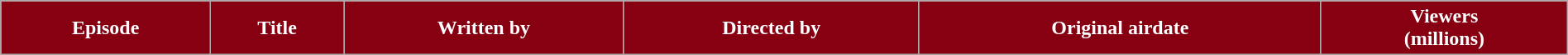<table class="wikitable plainrowheaders" style="width:100%;">
<tr style="color:#fff;">
<th style="background:#860012;">Episode</th>
<th style="background:#860012;">Title</th>
<th style="background:#860012;">Written by</th>
<th style="background:#860012;">Directed by</th>
<th style="background:#860012;">Original airdate</th>
<th style="background:#860012;">Viewers<br>(millions)<br>
</th>
</tr>
</table>
